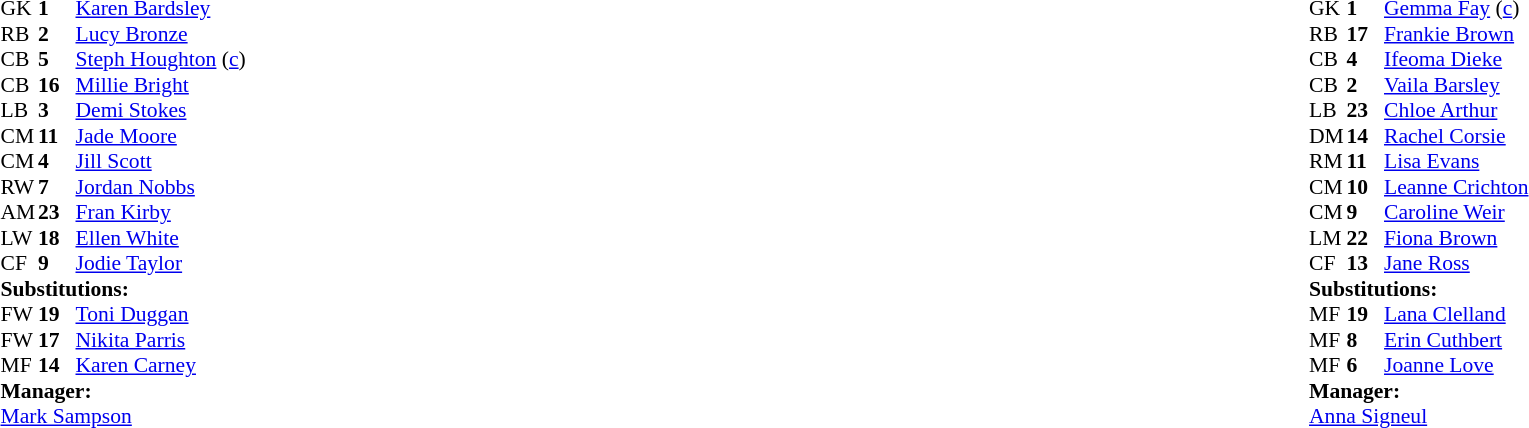<table width="100%">
<tr>
<td valign="top" width="50%"><br><table style="font-size: 90%" cellspacing="0" cellpadding="0">
<tr>
<th width="25"></th>
<th width="25"></th>
</tr>
<tr>
<td>GK</td>
<td><strong>1</strong></td>
<td><a href='#'>Karen Bardsley</a></td>
</tr>
<tr>
<td>RB</td>
<td><strong>2</strong></td>
<td><a href='#'>Lucy Bronze</a></td>
</tr>
<tr>
<td>CB</td>
<td><strong>5</strong></td>
<td><a href='#'>Steph Houghton</a> (<a href='#'>c</a>)</td>
<td></td>
</tr>
<tr>
<td>CB</td>
<td><strong>16</strong></td>
<td><a href='#'>Millie Bright</a></td>
</tr>
<tr>
<td>LB</td>
<td><strong>3</strong></td>
<td><a href='#'>Demi Stokes</a></td>
</tr>
<tr>
<td>CM</td>
<td><strong>11</strong></td>
<td><a href='#'>Jade Moore</a></td>
</tr>
<tr>
<td>CM</td>
<td><strong>4</strong></td>
<td><a href='#'>Jill Scott</a></td>
<td></td>
</tr>
<tr>
<td>RW</td>
<td><strong>7</strong></td>
<td><a href='#'>Jordan Nobbs</a></td>
</tr>
<tr>
<td>AM</td>
<td><strong>23</strong></td>
<td><a href='#'>Fran Kirby</a></td>
<td></td>
<td></td>
</tr>
<tr>
<td>LW</td>
<td><strong>18</strong></td>
<td><a href='#'>Ellen White</a></td>
<td></td>
<td></td>
</tr>
<tr>
<td>CF</td>
<td><strong>9</strong></td>
<td><a href='#'>Jodie Taylor</a></td>
<td></td>
<td></td>
</tr>
<tr>
<td colspan=3><strong>Substitutions:</strong></td>
</tr>
<tr>
<td>FW</td>
<td><strong>19</strong></td>
<td><a href='#'>Toni Duggan</a></td>
<td></td>
<td></td>
</tr>
<tr>
<td>FW</td>
<td><strong>17</strong></td>
<td><a href='#'>Nikita Parris</a></td>
<td></td>
<td></td>
</tr>
<tr>
<td>MF</td>
<td><strong>14</strong></td>
<td><a href='#'>Karen Carney</a></td>
<td></td>
<td></td>
</tr>
<tr>
<td colspan=3><strong>Manager:</strong></td>
</tr>
<tr>
<td colspan=3> <a href='#'>Mark Sampson</a></td>
</tr>
</table>
</td>
<td valign="top"></td>
<td valign="top" width="50%"><br><table style="font-size: 90%" cellspacing="0" cellpadding="0" align="center">
<tr>
<th width="25"></th>
<th width="25"></th>
</tr>
<tr>
<td>GK</td>
<td><strong>1</strong></td>
<td><a href='#'>Gemma Fay</a> (<a href='#'>c</a>)</td>
</tr>
<tr>
<td>RB</td>
<td><strong>17</strong></td>
<td><a href='#'>Frankie Brown</a></td>
</tr>
<tr>
<td>CB</td>
<td><strong>4</strong></td>
<td><a href='#'>Ifeoma Dieke</a></td>
</tr>
<tr>
<td>CB</td>
<td><strong>2</strong></td>
<td><a href='#'>Vaila Barsley</a></td>
</tr>
<tr>
<td>LB</td>
<td><strong>23</strong></td>
<td><a href='#'>Chloe Arthur</a></td>
</tr>
<tr>
<td>DM</td>
<td><strong>14</strong></td>
<td><a href='#'>Rachel Corsie</a></td>
<td></td>
<td></td>
</tr>
<tr>
<td>RM</td>
<td><strong>11</strong></td>
<td><a href='#'>Lisa Evans</a></td>
</tr>
<tr>
<td>CM</td>
<td><strong>10</strong></td>
<td><a href='#'>Leanne Crichton</a></td>
</tr>
<tr>
<td>CM</td>
<td><strong>9</strong></td>
<td><a href='#'>Caroline Weir</a></td>
<td></td>
</tr>
<tr>
<td>LM</td>
<td><strong>22</strong></td>
<td><a href='#'>Fiona Brown</a></td>
<td></td>
<td></td>
</tr>
<tr>
<td>CF</td>
<td><strong>13</strong></td>
<td><a href='#'>Jane Ross</a></td>
<td></td>
<td></td>
</tr>
<tr>
<td colspan=3><strong>Substitutions:</strong></td>
</tr>
<tr>
<td>MF</td>
<td><strong>19</strong></td>
<td><a href='#'>Lana Clelland</a></td>
<td></td>
<td></td>
</tr>
<tr>
<td>MF</td>
<td><strong>8</strong></td>
<td><a href='#'>Erin Cuthbert</a></td>
<td></td>
<td></td>
</tr>
<tr>
<td>MF</td>
<td><strong>6</strong></td>
<td><a href='#'>Joanne Love</a></td>
<td></td>
<td></td>
</tr>
<tr>
<td colspan=3><strong>Manager:</strong></td>
</tr>
<tr>
<td colspan=3> <a href='#'>Anna Signeul</a></td>
</tr>
</table>
</td>
</tr>
</table>
